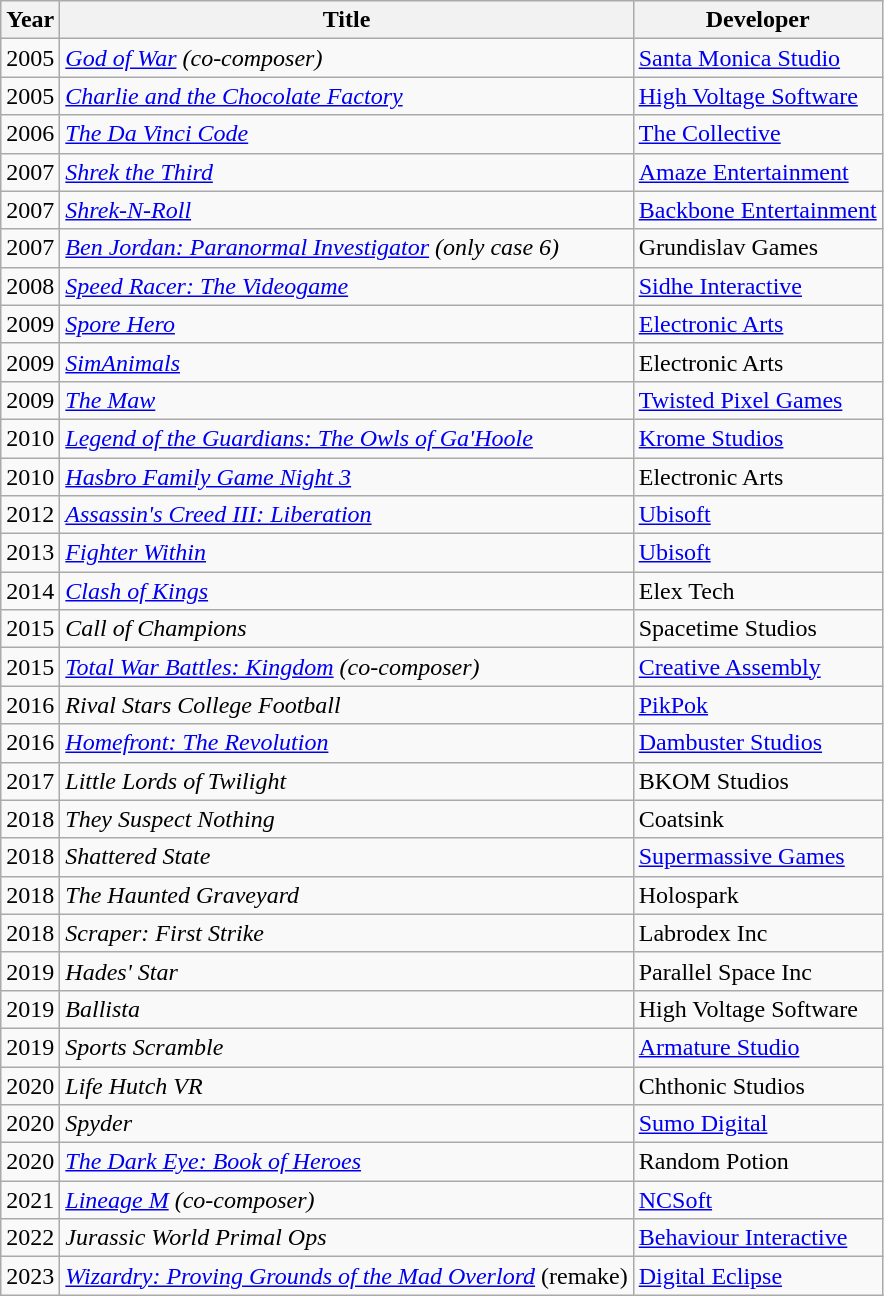<table class="wikitable">
<tr>
<th>Year</th>
<th>Title</th>
<th>Developer</th>
</tr>
<tr>
<td>2005</td>
<td><em><a href='#'>God of War</a> (co-composer)</em></td>
<td><a href='#'>Santa Monica Studio</a></td>
</tr>
<tr>
<td>2005</td>
<td><em><a href='#'>Charlie and the Chocolate Factory</a></em></td>
<td><a href='#'>High Voltage Software</a></td>
</tr>
<tr>
<td>2006</td>
<td><em><a href='#'>The Da Vinci Code</a></em></td>
<td><a href='#'>The Collective</a></td>
</tr>
<tr>
<td>2007</td>
<td><em><a href='#'>Shrek the Third</a></em></td>
<td><a href='#'>Amaze Entertainment</a></td>
</tr>
<tr>
<td>2007</td>
<td><em><a href='#'>Shrek-N-Roll</a></em></td>
<td><a href='#'>Backbone Entertainment</a></td>
</tr>
<tr>
<td>2007</td>
<td><em><a href='#'>Ben Jordan: Paranormal Investigator</a> (only case 6)</em></td>
<td>Grundislav Games</td>
</tr>
<tr>
<td>2008</td>
<td><em><a href='#'>Speed Racer: The Videogame</a></em></td>
<td><a href='#'>Sidhe Interactive</a></td>
</tr>
<tr>
<td>2009</td>
<td><em><a href='#'>Spore Hero</a></em></td>
<td><a href='#'>Electronic Arts</a></td>
</tr>
<tr>
<td>2009</td>
<td><em><a href='#'>SimAnimals</a></em></td>
<td>Electronic Arts</td>
</tr>
<tr>
<td>2009</td>
<td><em><a href='#'>The Maw</a></em></td>
<td><a href='#'>Twisted Pixel Games</a></td>
</tr>
<tr>
<td>2010</td>
<td><em><a href='#'>Legend of the Guardians: The Owls of Ga'Hoole</a></em></td>
<td><a href='#'>Krome Studios</a></td>
</tr>
<tr>
<td>2010</td>
<td><em><a href='#'>Hasbro Family Game Night 3</a></em></td>
<td>Electronic Arts</td>
</tr>
<tr>
<td>2012</td>
<td><em><a href='#'>Assassin's Creed III: Liberation</a></em></td>
<td><a href='#'>Ubisoft</a></td>
</tr>
<tr>
<td>2013</td>
<td><em><a href='#'>Fighter Within</a></em></td>
<td><a href='#'>Ubisoft</a></td>
</tr>
<tr>
<td>2014</td>
<td><em><a href='#'>Clash of Kings</a></em></td>
<td>Elex Tech</td>
</tr>
<tr>
<td>2015</td>
<td><em>Call of Champions</em></td>
<td>Spacetime Studios</td>
</tr>
<tr>
<td>2015</td>
<td><em><a href='#'>Total War Battles: Kingdom</a> (co-composer)</em></td>
<td><a href='#'>Creative Assembly</a></td>
</tr>
<tr>
<td>2016</td>
<td><em>Rival Stars College Football</em></td>
<td><a href='#'>PikPok</a></td>
</tr>
<tr>
<td>2016</td>
<td><em><a href='#'>Homefront: The Revolution</a></em></td>
<td><a href='#'>Dambuster Studios</a></td>
</tr>
<tr>
<td>2017</td>
<td><em>Little Lords of Twilight</em></td>
<td>BKOM Studios</td>
</tr>
<tr>
<td>2018</td>
<td><em>They Suspect Nothing</em></td>
<td>Coatsink</td>
</tr>
<tr>
<td>2018</td>
<td><em>Shattered State</em></td>
<td><a href='#'>Supermassive Games</a></td>
</tr>
<tr>
<td>2018</td>
<td><em>The Haunted Graveyard</em></td>
<td>Holospark</td>
</tr>
<tr>
<td>2018</td>
<td><em>Scraper: First Strike</em></td>
<td>Labrodex Inc</td>
</tr>
<tr>
<td>2019</td>
<td><em>Hades' Star</em></td>
<td>Parallel Space Inc</td>
</tr>
<tr>
<td>2019</td>
<td><em>Ballista</em></td>
<td>High Voltage Software</td>
</tr>
<tr>
<td>2019</td>
<td><em>Sports Scramble</em></td>
<td><a href='#'>Armature Studio</a></td>
</tr>
<tr>
<td>2020</td>
<td><em>Life Hutch VR</em></td>
<td>Chthonic Studios</td>
</tr>
<tr>
<td>2020</td>
<td><em>Spyder</em></td>
<td><a href='#'>Sumo Digital</a></td>
</tr>
<tr>
<td>2020</td>
<td><em><a href='#'>The Dark Eye: Book of Heroes</a></em></td>
<td>Random Potion</td>
</tr>
<tr>
<td>2021</td>
<td><em><a href='#'>Lineage M</a> (co-composer)</em></td>
<td><a href='#'>NCSoft</a></td>
</tr>
<tr>
<td>2022</td>
<td><em>Jurassic World Primal Ops</em></td>
<td><a href='#'>Behaviour Interactive</a></td>
</tr>
<tr>
<td>2023</td>
<td><em><a href='#'>Wizardry: Proving Grounds of the Mad Overlord</a></em> (remake)</td>
<td><a href='#'>Digital Eclipse</a></td>
</tr>
</table>
